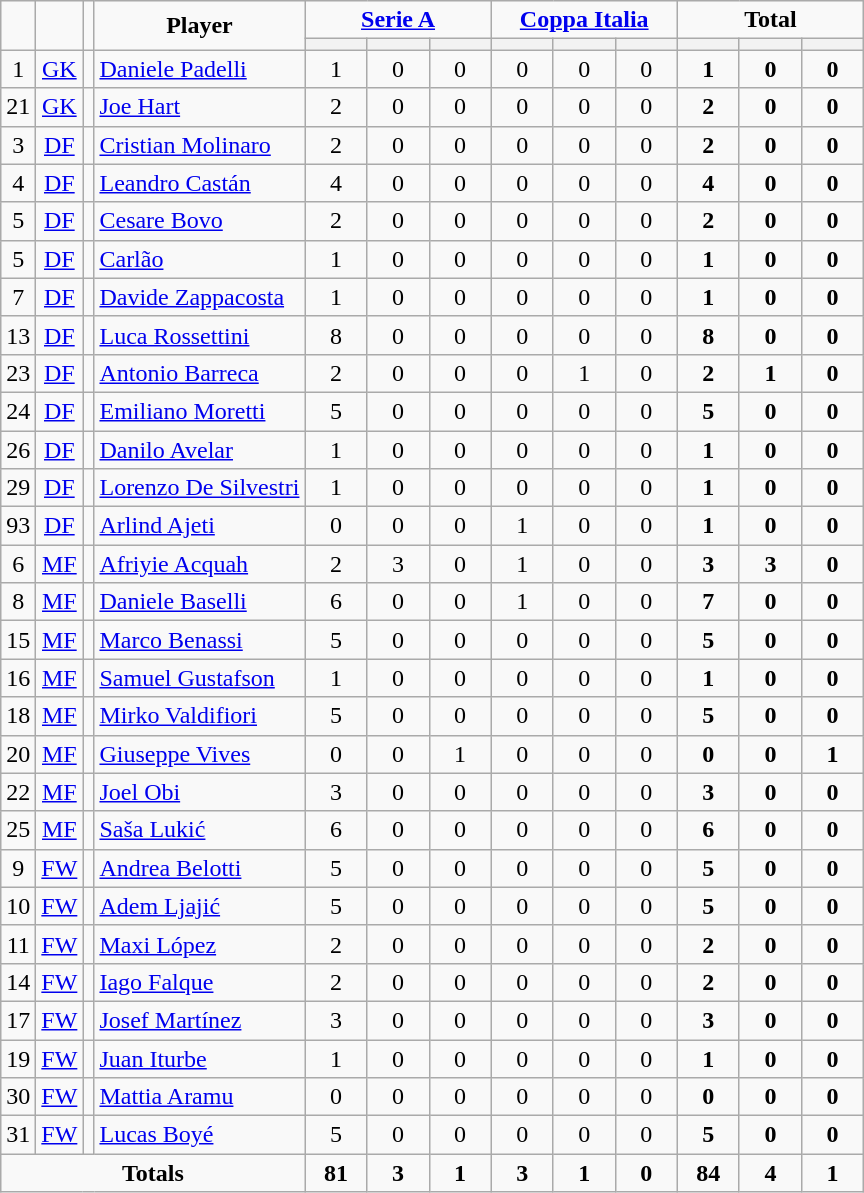<table class="wikitable" style="text-align:center;">
<tr>
<td rowspan="2" !width=15><strong></strong></td>
<td rowspan="2" !width=15><strong></strong></td>
<td rowspan="2" !width=15><strong></strong></td>
<td rowspan="2" !width=120><strong>Player</strong></td>
<td colspan="3"><strong><a href='#'>Serie A</a></strong></td>
<td colspan="3"><strong><a href='#'>Coppa Italia</a></strong></td>
<td colspan="3"><strong>Total</strong></td>
</tr>
<tr>
<th width=34; background:#fe9;"></th>
<th width=34; background:#fe9;"></th>
<th width=34; background:#ff8888;"></th>
<th width=34; background:#fe9;"></th>
<th width=34; background:#fe9;"></th>
<th width=34; background:#ff8888;"></th>
<th width=34; background:#fe9;"></th>
<th width=34; background:#fe9;"></th>
<th width=34; background:#ff8888;"></th>
</tr>
<tr>
<td>1</td>
<td><a href='#'>GK</a></td>
<td></td>
<td align=left><a href='#'>Daniele Padelli</a></td>
<td>1</td>
<td>0</td>
<td>0</td>
<td>0</td>
<td>0</td>
<td>0</td>
<td><strong>1</strong></td>
<td><strong>0</strong></td>
<td><strong>0</strong></td>
</tr>
<tr>
<td>21</td>
<td><a href='#'>GK</a></td>
<td></td>
<td align=left><a href='#'>Joe Hart</a></td>
<td>2</td>
<td>0</td>
<td>0</td>
<td>0</td>
<td>0</td>
<td>0</td>
<td><strong>2</strong></td>
<td><strong>0</strong></td>
<td><strong>0</strong></td>
</tr>
<tr>
<td>3</td>
<td><a href='#'>DF</a></td>
<td></td>
<td align=left><a href='#'>Cristian Molinaro</a></td>
<td>2</td>
<td>0</td>
<td>0</td>
<td>0</td>
<td>0</td>
<td>0</td>
<td><strong>2</strong></td>
<td><strong>0</strong></td>
<td><strong>0</strong></td>
</tr>
<tr>
<td>4</td>
<td><a href='#'>DF</a></td>
<td></td>
<td align=left><a href='#'>Leandro Castán</a></td>
<td>4</td>
<td>0</td>
<td>0</td>
<td>0</td>
<td>0</td>
<td>0</td>
<td><strong>4</strong></td>
<td><strong>0</strong></td>
<td><strong>0</strong></td>
</tr>
<tr>
<td>5</td>
<td><a href='#'>DF</a></td>
<td></td>
<td align=left><a href='#'>Cesare Bovo</a></td>
<td>2</td>
<td>0</td>
<td>0</td>
<td>0</td>
<td>0</td>
<td>0</td>
<td><strong>2</strong></td>
<td><strong>0</strong></td>
<td><strong>0</strong></td>
</tr>
<tr>
<td>5</td>
<td><a href='#'>DF</a></td>
<td></td>
<td align=left><a href='#'>Carlão</a></td>
<td>1</td>
<td>0</td>
<td>0</td>
<td>0</td>
<td>0</td>
<td>0</td>
<td><strong>1</strong></td>
<td><strong>0</strong></td>
<td><strong>0</strong></td>
</tr>
<tr>
<td>7</td>
<td><a href='#'>DF</a></td>
<td></td>
<td align=left><a href='#'>Davide Zappacosta</a></td>
<td>1</td>
<td>0</td>
<td>0</td>
<td>0</td>
<td>0</td>
<td>0</td>
<td><strong>1</strong></td>
<td><strong>0</strong></td>
<td><strong>0</strong></td>
</tr>
<tr>
<td>13</td>
<td><a href='#'>DF</a></td>
<td></td>
<td align=left><a href='#'>Luca Rossettini</a></td>
<td>8</td>
<td>0</td>
<td>0</td>
<td>0</td>
<td>0</td>
<td>0</td>
<td><strong>8</strong></td>
<td><strong>0</strong></td>
<td><strong>0</strong></td>
</tr>
<tr>
<td>23</td>
<td><a href='#'>DF</a></td>
<td></td>
<td align=left><a href='#'>Antonio Barreca</a></td>
<td>2</td>
<td>0</td>
<td>0</td>
<td>0</td>
<td>1</td>
<td>0</td>
<td><strong>2</strong></td>
<td><strong>1</strong></td>
<td><strong>0</strong></td>
</tr>
<tr>
<td>24</td>
<td><a href='#'>DF</a></td>
<td></td>
<td align=left><a href='#'>Emiliano Moretti</a></td>
<td>5</td>
<td>0</td>
<td>0</td>
<td>0</td>
<td>0</td>
<td>0</td>
<td><strong>5</strong></td>
<td><strong>0</strong></td>
<td><strong>0</strong></td>
</tr>
<tr>
<td>26</td>
<td><a href='#'>DF</a></td>
<td></td>
<td align=left><a href='#'>Danilo Avelar</a></td>
<td>1</td>
<td>0</td>
<td>0</td>
<td>0</td>
<td>0</td>
<td>0</td>
<td><strong>1</strong></td>
<td><strong>0</strong></td>
<td><strong>0</strong></td>
</tr>
<tr>
<td>29</td>
<td><a href='#'>DF</a></td>
<td></td>
<td align=left><a href='#'>Lorenzo De Silvestri</a></td>
<td>1</td>
<td>0</td>
<td>0</td>
<td>0</td>
<td>0</td>
<td>0</td>
<td><strong>1</strong></td>
<td><strong>0</strong></td>
<td><strong>0</strong></td>
</tr>
<tr>
<td>93</td>
<td><a href='#'>DF</a></td>
<td></td>
<td align=left><a href='#'>Arlind Ajeti</a></td>
<td>0</td>
<td>0</td>
<td>0</td>
<td>1</td>
<td>0</td>
<td>0</td>
<td><strong>1</strong></td>
<td><strong>0</strong></td>
<td><strong>0</strong></td>
</tr>
<tr>
<td>6</td>
<td><a href='#'>MF</a></td>
<td></td>
<td align=left><a href='#'>Afriyie Acquah</a></td>
<td>2</td>
<td>3</td>
<td>0</td>
<td>1</td>
<td>0</td>
<td>0</td>
<td><strong>3</strong></td>
<td><strong>3</strong></td>
<td><strong>0</strong></td>
</tr>
<tr>
<td>8</td>
<td><a href='#'>MF</a></td>
<td></td>
<td align=left><a href='#'>Daniele Baselli</a></td>
<td>6</td>
<td>0</td>
<td>0</td>
<td>1</td>
<td>0</td>
<td>0</td>
<td><strong>7</strong></td>
<td><strong>0</strong></td>
<td><strong>0</strong></td>
</tr>
<tr>
<td>15</td>
<td><a href='#'>MF</a></td>
<td></td>
<td align=left><a href='#'>Marco Benassi</a></td>
<td>5</td>
<td>0</td>
<td>0</td>
<td>0</td>
<td>0</td>
<td>0</td>
<td><strong>5</strong></td>
<td><strong>0</strong></td>
<td><strong>0</strong></td>
</tr>
<tr>
<td>16</td>
<td><a href='#'>MF</a></td>
<td></td>
<td align=left><a href='#'>Samuel Gustafson</a></td>
<td>1</td>
<td>0</td>
<td>0</td>
<td>0</td>
<td>0</td>
<td>0</td>
<td><strong>1</strong></td>
<td><strong>0</strong></td>
<td><strong>0</strong></td>
</tr>
<tr>
<td>18</td>
<td><a href='#'>MF</a></td>
<td></td>
<td align=left><a href='#'>Mirko Valdifiori</a></td>
<td>5</td>
<td>0</td>
<td>0</td>
<td>0</td>
<td>0</td>
<td>0</td>
<td><strong>5</strong></td>
<td><strong>0</strong></td>
<td><strong>0</strong></td>
</tr>
<tr>
<td>20</td>
<td><a href='#'>MF</a></td>
<td></td>
<td align=left><a href='#'>Giuseppe Vives</a></td>
<td>0</td>
<td>0</td>
<td>1</td>
<td>0</td>
<td>0</td>
<td>0</td>
<td><strong>0</strong></td>
<td><strong>0</strong></td>
<td><strong>1</strong></td>
</tr>
<tr>
<td>22</td>
<td><a href='#'>MF</a></td>
<td></td>
<td align=left><a href='#'>Joel Obi</a></td>
<td>3</td>
<td>0</td>
<td>0</td>
<td>0</td>
<td>0</td>
<td>0</td>
<td><strong>3</strong></td>
<td><strong>0</strong></td>
<td><strong>0</strong></td>
</tr>
<tr>
<td>25</td>
<td><a href='#'>MF</a></td>
<td></td>
<td align=left><a href='#'>Saša Lukić</a></td>
<td>6</td>
<td>0</td>
<td>0</td>
<td>0</td>
<td>0</td>
<td>0</td>
<td><strong>6</strong></td>
<td><strong>0</strong></td>
<td><strong>0</strong></td>
</tr>
<tr>
<td>9</td>
<td><a href='#'>FW</a></td>
<td></td>
<td align=left><a href='#'>Andrea Belotti</a></td>
<td>5</td>
<td>0</td>
<td>0</td>
<td>0</td>
<td>0</td>
<td>0</td>
<td><strong>5</strong></td>
<td><strong>0</strong></td>
<td><strong>0</strong></td>
</tr>
<tr>
<td>10</td>
<td><a href='#'>FW</a></td>
<td></td>
<td align=left><a href='#'>Adem Ljajić</a></td>
<td>5</td>
<td>0</td>
<td>0</td>
<td>0</td>
<td>0</td>
<td>0</td>
<td><strong>5</strong></td>
<td><strong>0</strong></td>
<td><strong>0</strong></td>
</tr>
<tr>
<td>11</td>
<td><a href='#'>FW</a></td>
<td></td>
<td align=left><a href='#'>Maxi López</a></td>
<td>2</td>
<td>0</td>
<td>0</td>
<td>0</td>
<td>0</td>
<td>0</td>
<td><strong>2</strong></td>
<td><strong>0</strong></td>
<td><strong>0</strong></td>
</tr>
<tr>
<td>14</td>
<td><a href='#'>FW</a></td>
<td></td>
<td align=left><a href='#'>Iago Falque</a></td>
<td>2</td>
<td>0</td>
<td>0</td>
<td>0</td>
<td>0</td>
<td>0</td>
<td><strong>2</strong></td>
<td><strong>0</strong></td>
<td><strong>0</strong></td>
</tr>
<tr>
<td>17</td>
<td><a href='#'>FW</a></td>
<td></td>
<td align=left><a href='#'>Josef Martínez</a></td>
<td>3</td>
<td>0</td>
<td>0</td>
<td>0</td>
<td>0</td>
<td>0</td>
<td><strong>3</strong></td>
<td><strong>0</strong></td>
<td><strong>0</strong></td>
</tr>
<tr>
<td>19</td>
<td><a href='#'>FW</a></td>
<td></td>
<td align=left><a href='#'>Juan Iturbe</a></td>
<td>1</td>
<td>0</td>
<td>0</td>
<td>0</td>
<td>0</td>
<td>0</td>
<td><strong>1</strong></td>
<td><strong>0</strong></td>
<td><strong>0</strong></td>
</tr>
<tr>
<td>30</td>
<td><a href='#'>FW</a></td>
<td></td>
<td align=left><a href='#'>Mattia Aramu</a></td>
<td>0</td>
<td>0</td>
<td>0</td>
<td>0</td>
<td>0</td>
<td>0</td>
<td><strong>0</strong></td>
<td><strong>0</strong></td>
<td><strong>0</strong></td>
</tr>
<tr>
<td>31</td>
<td><a href='#'>FW</a></td>
<td></td>
<td align=left><a href='#'>Lucas Boyé</a></td>
<td>5</td>
<td>0</td>
<td>0</td>
<td>0</td>
<td>0</td>
<td>0</td>
<td><strong>5</strong></td>
<td><strong>0</strong></td>
<td><strong>0</strong></td>
</tr>
<tr>
<td colspan=4><strong>Totals</strong></td>
<td><strong>81</strong></td>
<td><strong>3</strong></td>
<td><strong>1</strong></td>
<td><strong>3</strong></td>
<td><strong>1</strong></td>
<td><strong>0</strong></td>
<td><strong>84</strong></td>
<td><strong>4</strong></td>
<td><strong>1</strong></td>
</tr>
</table>
